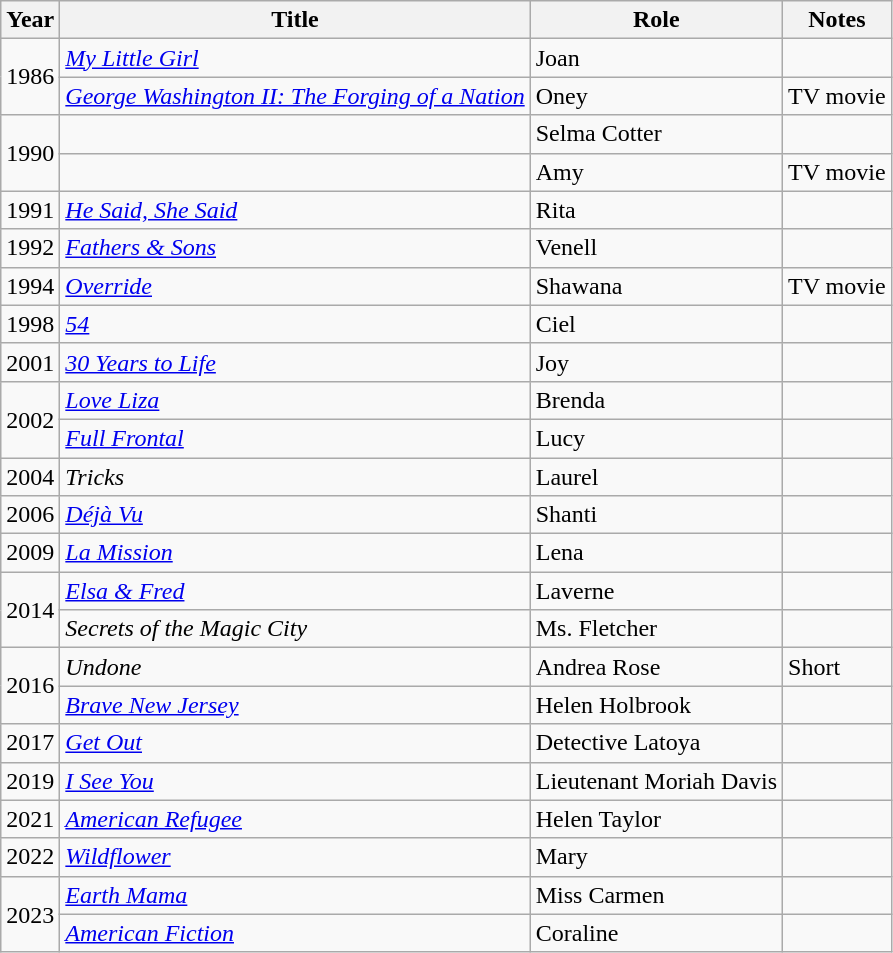<table class="wikitable sortable">
<tr>
<th>Year</th>
<th>Title</th>
<th>Role</th>
<th>Notes</th>
</tr>
<tr>
<td rowspan="2">1986</td>
<td><em><a href='#'>My Little Girl</a></em></td>
<td>Joan</td>
<td></td>
</tr>
<tr>
<td><em><a href='#'>George Washington II: The Forging of a Nation</a></em></td>
<td>Oney</td>
<td>TV movie</td>
</tr>
<tr>
<td rowspan="2">1990</td>
<td><em></em></td>
<td>Selma Cotter</td>
<td></td>
</tr>
<tr>
<td><em></em></td>
<td>Amy</td>
<td>TV movie</td>
</tr>
<tr>
<td>1991</td>
<td><em><a href='#'>He Said, She Said</a></em></td>
<td>Rita</td>
<td></td>
</tr>
<tr>
<td>1992</td>
<td><em><a href='#'>Fathers & Sons</a></em></td>
<td>Venell</td>
<td></td>
</tr>
<tr>
<td>1994</td>
<td><em><a href='#'>Override</a></em></td>
<td>Shawana</td>
<td>TV movie</td>
</tr>
<tr>
<td>1998</td>
<td><em><a href='#'>54</a></em></td>
<td>Ciel</td>
<td></td>
</tr>
<tr>
<td>2001</td>
<td><em><a href='#'>30 Years to Life</a></em></td>
<td>Joy</td>
<td></td>
</tr>
<tr>
<td rowspan="2">2002</td>
<td><em><a href='#'>Love Liza</a></em></td>
<td>Brenda</td>
<td></td>
</tr>
<tr>
<td><em><a href='#'>Full Frontal</a></em></td>
<td>Lucy</td>
<td></td>
</tr>
<tr>
<td>2004</td>
<td><em>Tricks</em></td>
<td>Laurel</td>
<td></td>
</tr>
<tr>
<td>2006</td>
<td><em><a href='#'>Déjà Vu</a></em></td>
<td>Shanti</td>
<td></td>
</tr>
<tr>
<td>2009</td>
<td><em><a href='#'>La Mission</a></em></td>
<td>Lena</td>
<td></td>
</tr>
<tr>
<td rowspan="2">2014</td>
<td><em><a href='#'>Elsa & Fred</a></em></td>
<td>Laverne</td>
<td></td>
</tr>
<tr>
<td><em>Secrets of the Magic City</em></td>
<td>Ms. Fletcher</td>
<td></td>
</tr>
<tr>
<td rowspan="2">2016</td>
<td><em>Undone</em></td>
<td>Andrea Rose</td>
<td>Short</td>
</tr>
<tr>
<td><em><a href='#'>Brave New Jersey</a></em></td>
<td>Helen Holbrook</td>
<td></td>
</tr>
<tr>
<td>2017</td>
<td><em><a href='#'>Get Out</a></em></td>
<td>Detective Latoya</td>
<td></td>
</tr>
<tr>
<td>2019</td>
<td><em><a href='#'>I See You</a></em></td>
<td>Lieutenant Moriah Davis</td>
<td></td>
</tr>
<tr>
<td>2021</td>
<td><em><a href='#'>American Refugee</a></em></td>
<td>Helen Taylor</td>
<td></td>
</tr>
<tr>
<td>2022</td>
<td><em><a href='#'>Wildflower</a></em></td>
<td>Mary</td>
<td></td>
</tr>
<tr>
<td rowspan="2">2023</td>
<td><em><a href='#'>Earth Mama</a></em></td>
<td>Miss Carmen</td>
<td></td>
</tr>
<tr>
<td><em><a href='#'>American Fiction</a></em></td>
<td>Coraline</td>
<td></td>
</tr>
</table>
